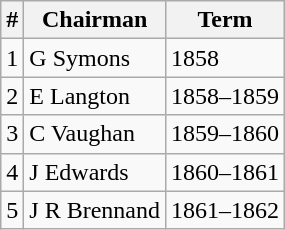<table class="wikitable">
<tr>
<th>#</th>
<th>Chairman</th>
<th>Term</th>
</tr>
<tr>
<td>1</td>
<td>G Symons</td>
<td>1858</td>
</tr>
<tr>
<td>2</td>
<td>E Langton</td>
<td>1858–1859</td>
</tr>
<tr>
<td>3</td>
<td>C Vaughan</td>
<td>1859–1860</td>
</tr>
<tr>
<td>4</td>
<td>J Edwards</td>
<td>1860–1861</td>
</tr>
<tr>
<td>5</td>
<td>J R Brennand</td>
<td>1861–1862</td>
</tr>
</table>
